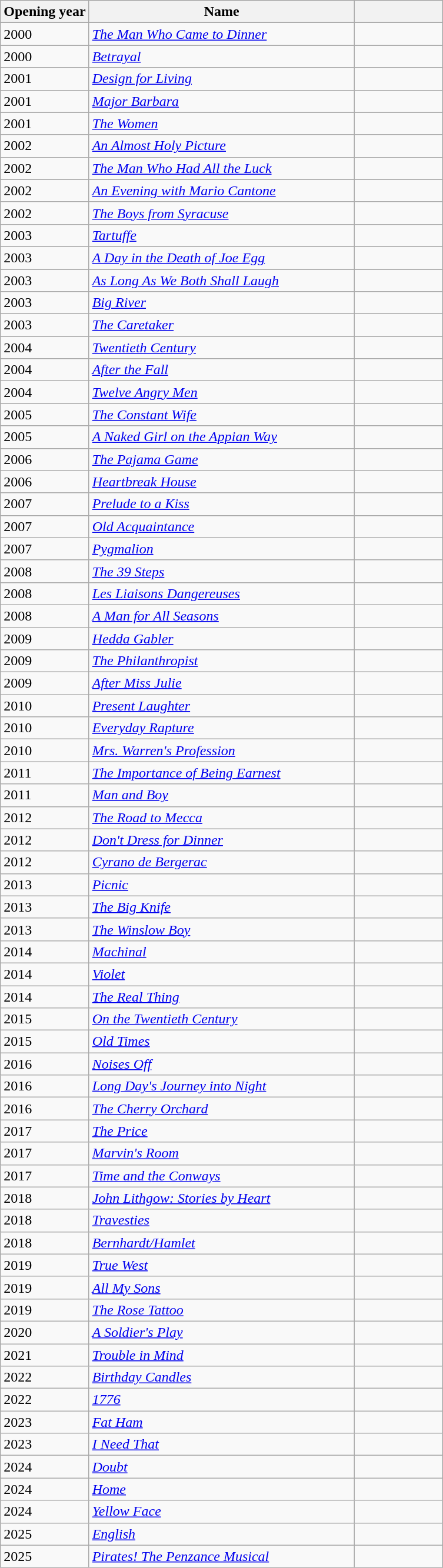<table class="wikitable sortable collapsible">
<tr>
<th width=20% scope="col">Opening year</th>
<th width=60% scope="col">Name</th>
<th width=20% scope="col" class="unsortable"></th>
</tr>
<tr>
</tr>
<tr>
<td>2000</td>
<td><em><a href='#'>The Man Who Came to Dinner</a></em></td>
<td></td>
</tr>
<tr>
<td>2000</td>
<td><em><a href='#'>Betrayal</a></em></td>
<td></td>
</tr>
<tr>
<td>2001</td>
<td><em><a href='#'>Design for Living</a></em></td>
<td></td>
</tr>
<tr>
<td>2001</td>
<td><em><a href='#'>Major Barbara</a></em></td>
<td></td>
</tr>
<tr>
<td>2001</td>
<td><em><a href='#'>The Women</a></em></td>
<td></td>
</tr>
<tr>
<td>2002</td>
<td><em><a href='#'>An Almost Holy Picture</a></em></td>
<td></td>
</tr>
<tr>
<td>2002</td>
<td><em><a href='#'>The Man Who Had All the Luck</a></em></td>
<td></td>
</tr>
<tr>
<td>2002</td>
<td><em><a href='#'>An Evening with Mario Cantone</a></em></td>
<td></td>
</tr>
<tr>
<td>2002</td>
<td><em><a href='#'>The Boys from Syracuse</a></em></td>
<td></td>
</tr>
<tr>
<td>2003</td>
<td><em><a href='#'>Tartuffe</a></em></td>
<td></td>
</tr>
<tr>
<td>2003</td>
<td><em><a href='#'>A Day in the Death of Joe Egg</a></em></td>
<td></td>
</tr>
<tr>
<td>2003</td>
<td><em><a href='#'>As Long As We Both Shall Laugh</a></em></td>
<td></td>
</tr>
<tr>
<td>2003</td>
<td><em><a href='#'>Big River</a></em></td>
<td></td>
</tr>
<tr>
<td>2003</td>
<td><em><a href='#'>The Caretaker</a></em></td>
<td></td>
</tr>
<tr>
<td>2004</td>
<td><em><a href='#'>Twentieth Century</a></em></td>
<td></td>
</tr>
<tr>
<td>2004</td>
<td><em><a href='#'>After the Fall</a></em></td>
<td></td>
</tr>
<tr>
<td>2004</td>
<td><em><a href='#'>Twelve Angry Men</a></em></td>
<td></td>
</tr>
<tr>
<td>2005</td>
<td><em><a href='#'>The Constant Wife</a></em></td>
<td></td>
</tr>
<tr>
<td>2005</td>
<td><em><a href='#'>A Naked Girl on the Appian Way</a></em></td>
<td></td>
</tr>
<tr>
<td>2006</td>
<td><em><a href='#'>The Pajama Game</a></em></td>
<td></td>
</tr>
<tr>
<td>2006</td>
<td><em><a href='#'>Heartbreak House</a></em></td>
<td></td>
</tr>
<tr>
<td>2007</td>
<td><em><a href='#'>Prelude to a Kiss</a></em></td>
<td></td>
</tr>
<tr>
<td>2007</td>
<td><em><a href='#'>Old Acquaintance</a></em></td>
<td></td>
</tr>
<tr>
<td>2007</td>
<td><em><a href='#'>Pygmalion</a></em></td>
<td></td>
</tr>
<tr>
<td>2008</td>
<td><em><a href='#'>The 39 Steps</a></em></td>
<td></td>
</tr>
<tr>
<td>2008</td>
<td><em><a href='#'>Les Liaisons Dangereuses</a></em></td>
<td></td>
</tr>
<tr>
<td>2008</td>
<td><em><a href='#'>A Man for All Seasons</a></em></td>
<td></td>
</tr>
<tr>
<td>2009</td>
<td><em><a href='#'>Hedda Gabler</a></em></td>
<td></td>
</tr>
<tr>
<td>2009</td>
<td><em><a href='#'>The Philanthropist</a></em></td>
<td></td>
</tr>
<tr>
<td>2009</td>
<td><em><a href='#'>After Miss Julie</a></em></td>
<td></td>
</tr>
<tr>
<td>2010</td>
<td><em><a href='#'>Present Laughter</a></em></td>
<td></td>
</tr>
<tr>
<td>2010</td>
<td><em><a href='#'>Everyday Rapture</a></em></td>
<td></td>
</tr>
<tr>
<td>2010</td>
<td><em><a href='#'>Mrs. Warren's Profession</a></em></td>
<td></td>
</tr>
<tr>
<td>2011</td>
<td><em><a href='#'>The Importance of Being Earnest</a></em></td>
<td></td>
</tr>
<tr>
<td>2011</td>
<td><em><a href='#'>Man and Boy</a></em></td>
<td></td>
</tr>
<tr>
<td>2012</td>
<td><em><a href='#'>The Road to Mecca</a></em></td>
<td></td>
</tr>
<tr>
<td>2012</td>
<td><em><a href='#'>Don't Dress for Dinner</a></em></td>
<td></td>
</tr>
<tr>
<td>2012</td>
<td><em><a href='#'>Cyrano de Bergerac</a></em></td>
<td></td>
</tr>
<tr>
<td>2013</td>
<td><em><a href='#'>Picnic</a></em></td>
<td></td>
</tr>
<tr>
<td>2013</td>
<td><em><a href='#'>The Big Knife</a></em></td>
<td></td>
</tr>
<tr>
<td>2013</td>
<td><em><a href='#'>The Winslow Boy</a></em></td>
<td></td>
</tr>
<tr>
<td>2014</td>
<td><em><a href='#'>Machinal</a></em></td>
<td></td>
</tr>
<tr>
<td>2014</td>
<td><em><a href='#'>Violet</a></em></td>
<td></td>
</tr>
<tr>
<td>2014</td>
<td><em><a href='#'>The Real Thing</a></em></td>
<td></td>
</tr>
<tr>
<td>2015</td>
<td><em><a href='#'>On the Twentieth Century</a></em></td>
<td></td>
</tr>
<tr>
<td>2015</td>
<td><em><a href='#'>Old Times</a></em></td>
<td></td>
</tr>
<tr>
<td>2016</td>
<td><em><a href='#'>Noises Off</a></em></td>
<td></td>
</tr>
<tr>
<td>2016</td>
<td><em><a href='#'>Long Day's Journey into Night</a></em></td>
<td></td>
</tr>
<tr>
<td>2016</td>
<td><em><a href='#'>The Cherry Orchard</a></em></td>
<td></td>
</tr>
<tr>
<td>2017</td>
<td><em><a href='#'>The Price</a></em></td>
<td></td>
</tr>
<tr>
<td>2017</td>
<td><em><a href='#'>Marvin's Room</a></em></td>
<td></td>
</tr>
<tr>
<td>2017</td>
<td><em><a href='#'>Time and the Conways</a></em></td>
<td></td>
</tr>
<tr>
<td>2018</td>
<td><em><a href='#'>John Lithgow: Stories by Heart</a></em></td>
<td></td>
</tr>
<tr>
<td>2018</td>
<td><em><a href='#'>Travesties</a></em></td>
<td></td>
</tr>
<tr>
<td>2018</td>
<td><em><a href='#'>Bernhardt/Hamlet</a></em></td>
<td></td>
</tr>
<tr>
<td>2019</td>
<td><em><a href='#'>True West</a></em></td>
<td></td>
</tr>
<tr>
<td>2019</td>
<td><em><a href='#'>All My Sons</a></em></td>
<td></td>
</tr>
<tr>
<td>2019</td>
<td><em><a href='#'>The Rose Tattoo</a></em></td>
<td></td>
</tr>
<tr>
<td>2020</td>
<td><em><a href='#'>A Soldier's Play</a></em></td>
<td></td>
</tr>
<tr>
<td>2021</td>
<td><em><a href='#'>Trouble in Mind</a></em></td>
<td></td>
</tr>
<tr>
<td>2022</td>
<td><em><a href='#'>Birthday Candles</a></em></td>
<td></td>
</tr>
<tr>
<td>2022</td>
<td><em><a href='#'>1776</a></em></td>
<td></td>
</tr>
<tr>
<td>2023</td>
<td><em><a href='#'>Fat Ham</a></em></td>
<td></td>
</tr>
<tr>
<td>2023</td>
<td><em><a href='#'>I Need That</a></em></td>
<td></td>
</tr>
<tr>
<td>2024</td>
<td><em><a href='#'>Doubt</a></em></td>
<td></td>
</tr>
<tr>
<td>2024</td>
<td><em><a href='#'>Home</a></em></td>
<td></td>
</tr>
<tr>
<td>2024</td>
<td><em><a href='#'>Yellow Face</a></em></td>
<td></td>
</tr>
<tr>
<td>2025</td>
<td><em><a href='#'>English</a></em></td>
<td></td>
</tr>
<tr>
<td>2025</td>
<td><em><a href='#'>Pirates! The Penzance Musical</a></em></td>
<td></td>
</tr>
</table>
